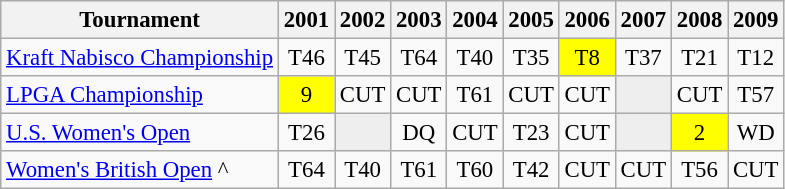<table class="wikitable" style="font-size:95%;text-align:center;">
<tr>
<th>Tournament</th>
<th>2001</th>
<th>2002</th>
<th>2003</th>
<th>2004</th>
<th>2005</th>
<th>2006</th>
<th>2007</th>
<th>2008</th>
<th>2009</th>
</tr>
<tr>
<td align=left><a href='#'>Kraft Nabisco Championship</a></td>
<td>T46</td>
<td>T45</td>
<td>T64</td>
<td>T40</td>
<td>T35</td>
<td style="background:yellow;">T8</td>
<td>T37</td>
<td>T21</td>
<td>T12</td>
</tr>
<tr>
<td align=left><a href='#'>LPGA Championship</a></td>
<td style="background:yellow;">9</td>
<td>CUT</td>
<td>CUT</td>
<td>T61</td>
<td>CUT</td>
<td>CUT</td>
<td style="background:#eeeeee;"></td>
<td>CUT</td>
<td>T57</td>
</tr>
<tr>
<td align=left><a href='#'>U.S. Women's Open</a></td>
<td>T26</td>
<td style="background:#eeeeee;"></td>
<td>DQ</td>
<td>CUT</td>
<td>T23</td>
<td>CUT</td>
<td style="background:#eeeeee;"></td>
<td style="background:yellow;">2</td>
<td>WD</td>
</tr>
<tr>
<td align=left><a href='#'>Women's British Open</a> ^</td>
<td>T64</td>
<td>T40</td>
<td>T61</td>
<td>T60</td>
<td>T42</td>
<td>CUT</td>
<td>CUT</td>
<td>T56</td>
<td>CUT</td>
</tr>
</table>
